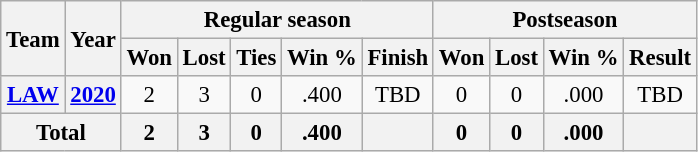<table class="wikitable" style="font-size: 95%; text-align:center;">
<tr>
<th rowspan="2">Team</th>
<th rowspan="2">Year</th>
<th colspan="5">Regular season</th>
<th colspan="4">Postseason</th>
</tr>
<tr>
<th>Won</th>
<th>Lost</th>
<th>Ties</th>
<th>Win %</th>
<th>Finish</th>
<th>Won</th>
<th>Lost</th>
<th>Win %</th>
<th>Result</th>
</tr>
<tr>
<th><a href='#'>LAW</a></th>
<th><a href='#'>2020</a></th>
<td>2</td>
<td>3</td>
<td>0</td>
<td>.400</td>
<td>TBD</td>
<td>0</td>
<td>0</td>
<td>.000</td>
<td>TBD</td>
</tr>
<tr>
<th colspan="2">Total</th>
<th>2</th>
<th>3</th>
<th>0</th>
<th>.400</th>
<th></th>
<th>0</th>
<th>0</th>
<th>.000</th>
<th></th>
</tr>
</table>
